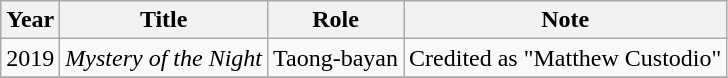<table class="wikitable">
<tr>
<th>Year</th>
<th>Title</th>
<th>Role</th>
<th>Note</th>
</tr>
<tr>
<td>2019</td>
<td><em>Mystery of the Night</em></td>
<td>Taong-bayan</td>
<td>Credited as "Matthew Custodio"</td>
</tr>
<tr>
</tr>
</table>
